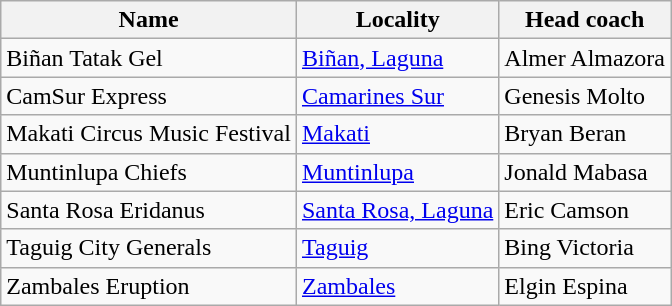<table class="wikitable sortable">
<tr>
<th>Name</th>
<th>Locality</th>
<th>Head coach</th>
</tr>
<tr>
<td>Biñan Tatak Gel</td>
<td><a href='#'>Biñan, Laguna</a></td>
<td>Almer Almazora</td>
</tr>
<tr>
<td>CamSur Express</td>
<td><a href='#'>Camarines Sur</a></td>
<td>Genesis Molto</td>
</tr>
<tr>
<td>Makati Circus Music Festival</td>
<td><a href='#'>Makati</a></td>
<td>Bryan Beran</td>
</tr>
<tr>
<td>Muntinlupa Chiefs</td>
<td><a href='#'>Muntinlupa</a></td>
<td>Jonald Mabasa</td>
</tr>
<tr>
<td>Santa Rosa Eridanus</td>
<td><a href='#'>Santa Rosa, Laguna</a></td>
<td>Eric Camson</td>
</tr>
<tr>
<td>Taguig City Generals</td>
<td><a href='#'>Taguig</a></td>
<td>Bing Victoria</td>
</tr>
<tr>
<td>Zambales Eruption</td>
<td><a href='#'>Zambales</a></td>
<td>Elgin Espina</td>
</tr>
</table>
